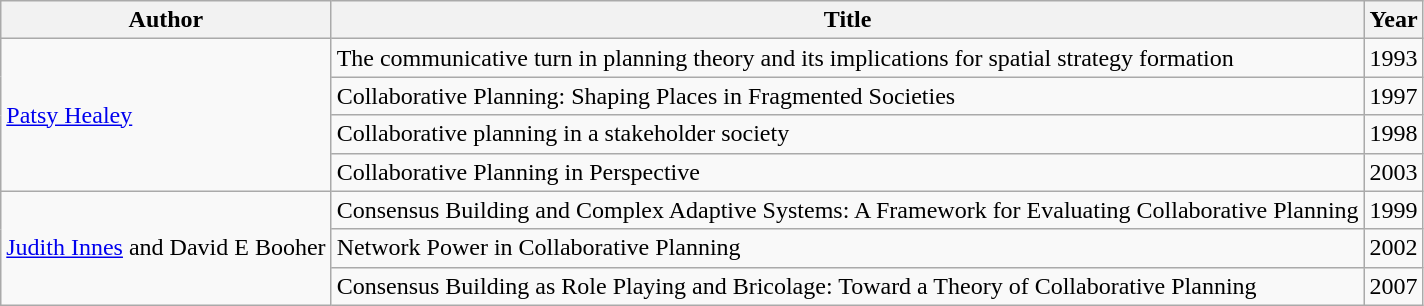<table class="wikitable">
<tr>
<th>Author</th>
<th>Title</th>
<th>Year</th>
</tr>
<tr>
<td rowspan="4"><a href='#'>Patsy Healey</a></td>
<td>The communicative turn in planning theory and its implications for spatial strategy formation</td>
<td>1993</td>
</tr>
<tr>
<td>Collaborative Planning: Shaping Places in Fragmented Societies</td>
<td>1997</td>
</tr>
<tr>
<td>Collaborative planning in a stakeholder society</td>
<td>1998</td>
</tr>
<tr>
<td>Collaborative Planning in Perspective</td>
<td>2003</td>
</tr>
<tr>
<td rowspan="3"><a href='#'>Judith Innes</a> and David E Booher</td>
<td>Consensus Building and Complex Adaptive Systems: A Framework for Evaluating Collaborative Planning</td>
<td>1999</td>
</tr>
<tr>
<td>Network Power in Collaborative Planning</td>
<td>2002</td>
</tr>
<tr>
<td>Consensus Building as Role Playing and Bricolage: Toward a Theory of Collaborative Planning</td>
<td>2007</td>
</tr>
</table>
